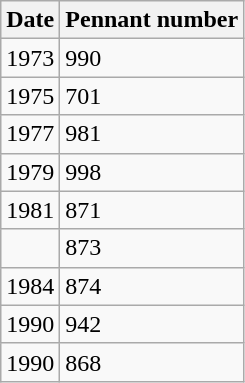<table class="wikitable">
<tr>
<th>Date</th>
<th>Pennant number</th>
</tr>
<tr>
<td>1973</td>
<td>990</td>
</tr>
<tr>
<td>1975</td>
<td>701</td>
</tr>
<tr>
<td>1977</td>
<td>981</td>
</tr>
<tr>
<td>1979</td>
<td>998</td>
</tr>
<tr>
<td>1981</td>
<td>871</td>
</tr>
<tr>
<td></td>
<td>873</td>
</tr>
<tr>
<td>1984</td>
<td>874</td>
</tr>
<tr>
<td>1990</td>
<td>942</td>
</tr>
<tr>
<td>1990</td>
<td>868</td>
</tr>
</table>
